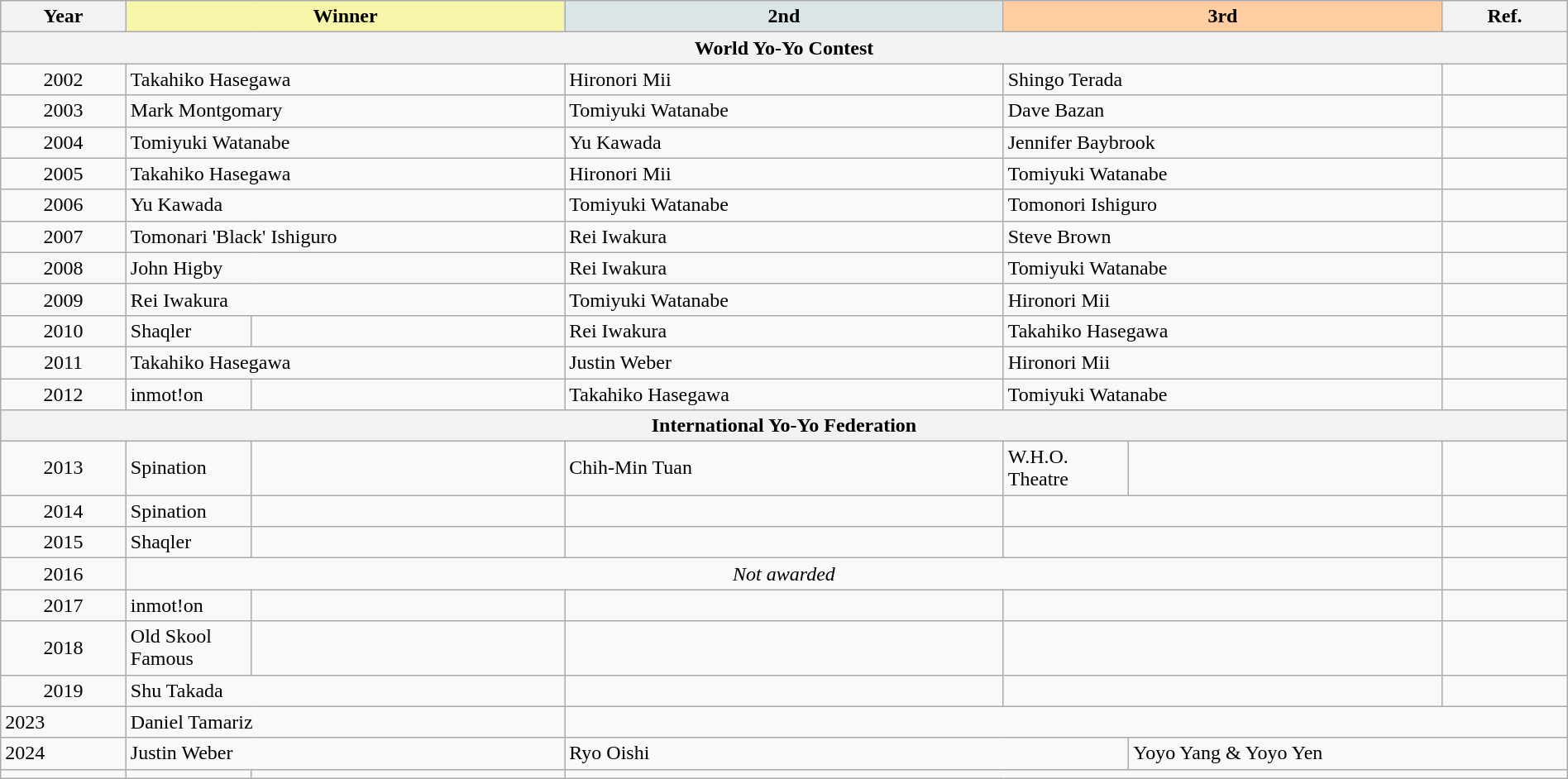<table class="wikitable" width=100%>
<tr>
<th width=8%>Year</th>
<th colspan="2" style="background-color: #F7F6A8;" width=28%>Winner</th>
<th style="background-color: #DCE5E5;" width=28%>2nd</th>
<th colspan="2" style="background-color: #FFCDA0;" width=28%>3rd</th>
<th width=8%>Ref.</th>
</tr>
<tr>
<th colspan="7">World Yo-Yo Contest</th>
</tr>
<tr>
<td align=center>2002</td>
<td colspan="2"> Takahiko Hasegawa</td>
<td> Hironori Mii</td>
<td colspan="2"> Shingo Terada</td>
<td></td>
</tr>
<tr>
<td align=center>2003</td>
<td colspan="2"> Mark Montgomary</td>
<td> Tomiyuki Watanabe</td>
<td colspan="2"> Dave Bazan</td>
<td></td>
</tr>
<tr>
<td align=center>2004</td>
<td colspan="2"> Tomiyuki Watanabe</td>
<td> Yu Kawada</td>
<td colspan="2"> Jennifer Baybrook</td>
<td></td>
</tr>
<tr>
<td align=center>2005</td>
<td colspan="2"> Takahiko Hasegawa</td>
<td> Hironori Mii</td>
<td colspan="2"> Tomiyuki Watanabe</td>
<td></td>
</tr>
<tr>
<td align=center>2006</td>
<td colspan="2"> Yu Kawada</td>
<td> Tomiyuki Watanabe</td>
<td colspan="2"> Tomonori Ishiguro</td>
<td></td>
</tr>
<tr>
<td align=center>2007</td>
<td colspan="2">  Tomonari 'Black' Ishiguro</td>
<td> Rei Iwakura</td>
<td colspan="2"> Steve Brown</td>
<td></td>
</tr>
<tr>
<td align=center>2008</td>
<td colspan="2"> John Higby</td>
<td> Rei Iwakura</td>
<td colspan="2"> Tomiyuki Watanabe</td>
<td></td>
</tr>
<tr>
<td align=center>2009</td>
<td colspan="2"> Rei Iwakura</td>
<td> Tomiyuki Watanabe</td>
<td colspan="2"> Hironori Mii</td>
<td></td>
</tr>
<tr>
<td align=center>2010</td>
<td width=8%>Shaqler</td>
<td></td>
<td> Rei Iwakura</td>
<td colspan="2"> Takahiko Hasegawa</td>
<td></td>
</tr>
<tr>
<td align=center>2011</td>
<td colspan="2"> Takahiko Hasegawa</td>
<td> Justin Weber</td>
<td colspan="2"> Hironori Mii</td>
<td></td>
</tr>
<tr>
<td align=center>2012</td>
<td>inmot!on</td>
<td></td>
<td> Takahiko Hasegawa</td>
<td colspan="2"> Tomiyuki Watanabe</td>
<td></td>
</tr>
<tr>
<th colspan="7">International Yo-Yo Federation</th>
</tr>
<tr>
<td align=center>2013</td>
<td>Spination</td>
<td></td>
<td> Chih-Min Tuan</td>
<td width=8%>W.H.O. Theatre</td>
<td></td>
<td></td>
</tr>
<tr>
<td align=center>2014</td>
<td>Spination</td>
<td></td>
<td></td>
<td colspan="2"></td>
<td></td>
</tr>
<tr>
<td align=center>2015</td>
<td>Shaqler</td>
<td></td>
<td></td>
<td colspan="2"></td>
<td></td>
</tr>
<tr>
<td align=center>2016</td>
<td colspan="5" align="center"><em>Not awarded</em></td>
<td></td>
</tr>
<tr>
<td align=center>2017</td>
<td>inmot!on</td>
<td></td>
<td></td>
<td colspan="2"></td>
<td></td>
</tr>
<tr>
<td align=center>2018</td>
<td>Old Skool Famous</td>
<td></td>
<td></td>
<td colspan="2"></td>
<td></td>
</tr>
<tr>
<td align=center>2019</td>
<td colspan="2"> Shu Takada</td>
<td></td>
<td colspan="2"></td>
<td></td>
</tr>
<tr>
<td>2023</td>
<td colspan="2"> Daniel Tamariz</td>
</tr>
<tr>
<td>2024</td>
<td colspan="2"> Justin Weber</td>
<td colspan="2"> Ryo Oishi</td>
<td colspan="2"> Yoyo Yang & Yoyo Yen</td>
</tr>
<tr>
<td></td>
<td></td>
<td></td>
</tr>
</table>
